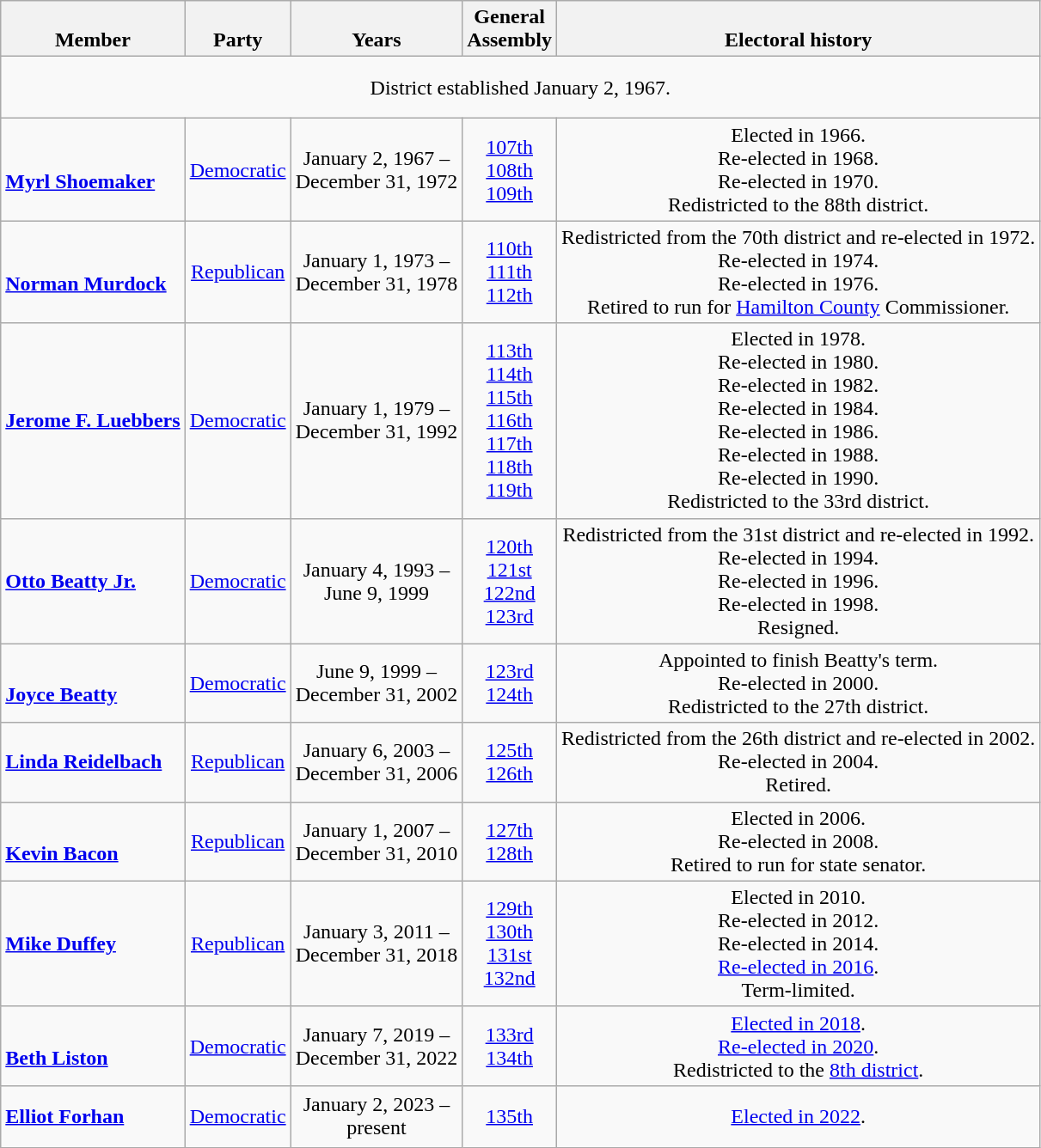<table class=wikitable style="text-align:center">
<tr valign=bottom>
<th>Member</th>
<th>Party</th>
<th>Years</th>
<th>General<br>Assembly</th>
<th>Electoral history</th>
</tr>
<tr style="height:3em">
<td colspan=5>District established January 2, 1967.</td>
</tr>
<tr style="height:3em">
<td align=left><br><strong><a href='#'>Myrl Shoemaker</a></strong><br></td>
<td><a href='#'>Democratic</a></td>
<td>January 2, 1967 –<br>December 31, 1972</td>
<td><a href='#'>107th</a><br><a href='#'>108th</a><br><a href='#'>109th</a></td>
<td>Elected in 1966.<br>Re-elected in 1968.<br>Re-elected in 1970.<br>Redistricted to the 88th district.</td>
</tr>
<tr style="height:3em">
<td align=left><br><strong><a href='#'>Norman Murdock</a></strong><br></td>
<td><a href='#'>Republican</a></td>
<td>January 1, 1973 –<br>December 31, 1978</td>
<td><a href='#'>110th</a><br><a href='#'>111th</a><br><a href='#'>112th</a></td>
<td>Redistricted from the 70th district and re-elected in 1972.<br>Re-elected in 1974.<br>Re-elected in 1976.<br>Retired to run for <a href='#'>Hamilton County</a> Commissioner.</td>
</tr>
<tr style="height:3em">
<td align=left><strong><a href='#'>Jerome F. Luebbers</a></strong><br></td>
<td><a href='#'>Democratic</a></td>
<td>January 1, 1979 –<br>December 31, 1992</td>
<td><a href='#'>113th</a><br><a href='#'>114th</a><br><a href='#'>115th</a><br><a href='#'>116th</a><br><a href='#'>117th</a><br><a href='#'>118th</a><br><a href='#'>119th</a></td>
<td>Elected in 1978.<br>Re-elected in 1980.<br>Re-elected in 1982.<br>Re-elected in 1984.<br>Re-elected in 1986.<br>Re-elected in 1988.<br>Re-elected in 1990.<br>Redistricted to the 33rd district.</td>
</tr>
<tr style="height:3em">
<td align=left><strong><a href='#'>Otto Beatty Jr.</a></strong><br></td>
<td><a href='#'>Democratic</a></td>
<td>January 4, 1993 –<br>June 9, 1999</td>
<td><a href='#'>120th</a><br><a href='#'>121st</a><br><a href='#'>122nd</a><br><a href='#'>123rd</a></td>
<td>Redistricted from the 31st district and re-elected in 1992.<br>Re-elected in 1994.<br>Re-elected in 1996.<br>Re-elected in 1998.<br>Resigned.</td>
</tr>
<tr style="height:3em">
<td align=left><br><strong><a href='#'>Joyce Beatty</a></strong><br></td>
<td><a href='#'>Democratic</a></td>
<td>June 9, 1999 –<br>December 31, 2002</td>
<td><a href='#'>123rd</a><br><a href='#'>124th</a></td>
<td>Appointed to finish Beatty's term.<br>Re-elected in 2000.<br>Redistricted to the 27th district.</td>
</tr>
<tr style="height:3em">
<td align=left><strong><a href='#'>Linda Reidelbach</a></strong><br></td>
<td><a href='#'>Republican</a></td>
<td>January 6, 2003 –<br>December 31, 2006</td>
<td><a href='#'>125th</a><br><a href='#'>126th</a></td>
<td>Redistricted from the 26th district and re-elected in 2002.<br>Re-elected in 2004.<br>Retired.</td>
</tr>
<tr style="height:3em">
<td align=left><br><strong><a href='#'>Kevin Bacon</a></strong><br></td>
<td><a href='#'>Republican</a></td>
<td>January 1, 2007 –<br>December 31, 2010</td>
<td><a href='#'>127th</a><br><a href='#'>128th</a></td>
<td>Elected in 2006.<br>Re-elected in 2008.<br>Retired to run for state senator.</td>
</tr>
<tr style="height:3em">
<td align=left><strong><a href='#'>Mike Duffey</a></strong><br></td>
<td><a href='#'>Republican</a></td>
<td>January 3, 2011 –<br>December 31, 2018</td>
<td><a href='#'>129th</a><br><a href='#'>130th</a><br><a href='#'>131st</a><br><a href='#'>132nd</a></td>
<td>Elected in 2010.<br>Re-elected in 2012.<br>Re-elected in 2014.<br><a href='#'>Re-elected in 2016</a>.<br>Term-limited.</td>
</tr>
<tr style="height:3em">
<td align=left><br><strong><a href='#'>Beth Liston</a></strong><br></td>
<td><a href='#'>Democratic</a></td>
<td>January 7, 2019 –<br>December 31, 2022</td>
<td><a href='#'>133rd</a><br><a href='#'>134th</a></td>
<td><a href='#'>Elected in 2018</a>.<br><a href='#'>Re-elected in 2020</a>.<br>Redistricted to the <a href='#'>8th district</a>.</td>
</tr>
<tr style="height:3em">
<td align=left><strong><a href='#'>Elliot Forhan</a></strong><br></td>
<td><a href='#'>Democratic</a></td>
<td>January 2, 2023 –<br>present</td>
<td><a href='#'>135th</a></td>
<td><a href='#'>Elected in 2022</a>.</td>
</tr>
</table>
